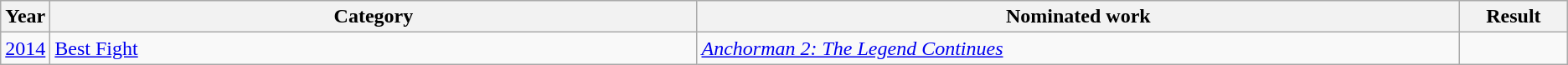<table class="wikitable sortable">
<tr>
<th scope="col" style="width:1em;">Year</th>
<th scope="col" style="width:33em;">Category</th>
<th scope="col" style="width:39em;">Nominated work</th>
<th scope="col" style="width:5em;">Result</th>
</tr>
<tr>
<td><a href='#'>2014</a></td>
<td><a href='#'>Best Fight</a></td>
<td><em><a href='#'>Anchorman 2: The Legend Continues</a></em></td>
<td></td>
</tr>
</table>
